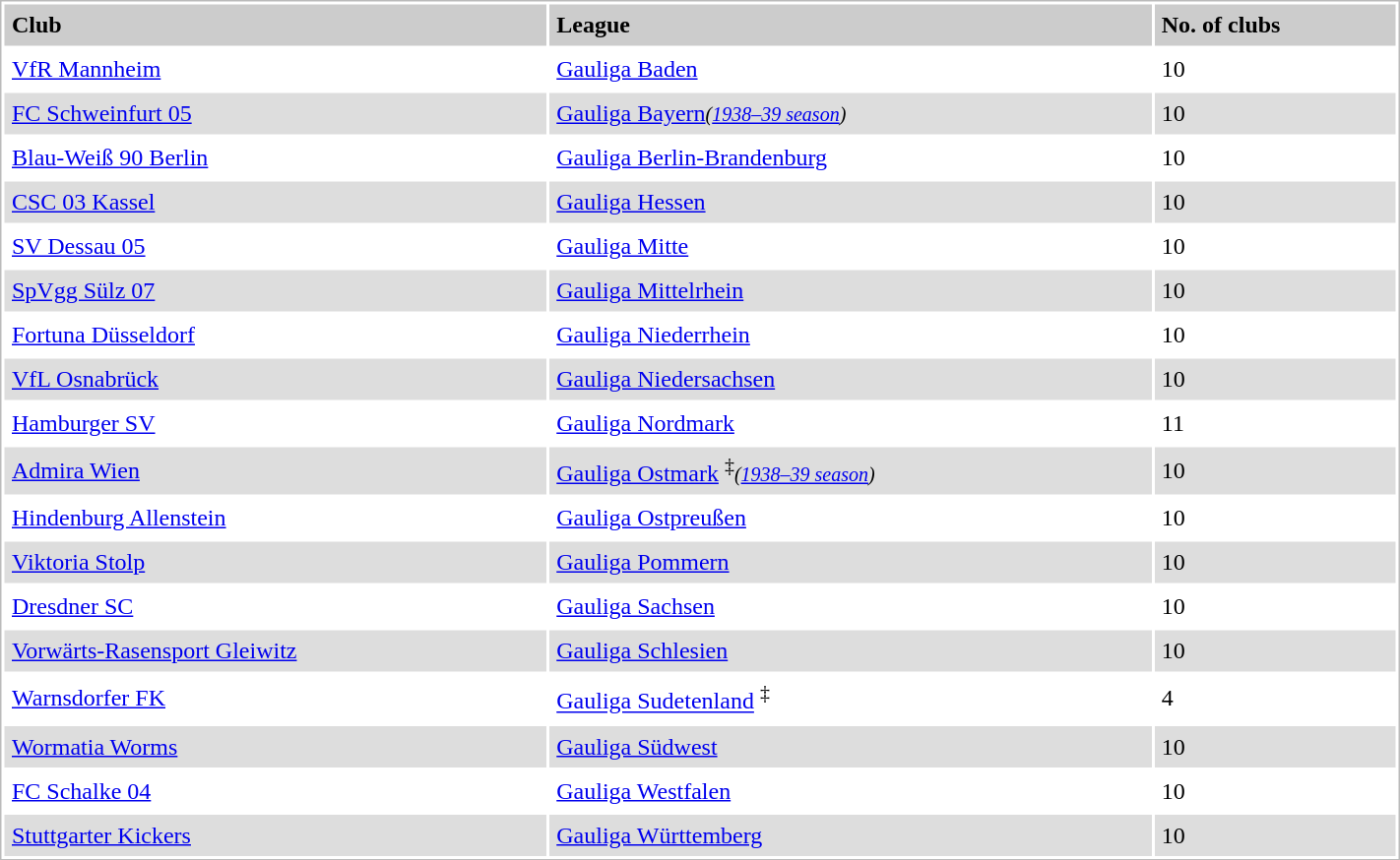<table style="border:1px solid #bbb;background:#fff;" cellpadding="5" cellspacing="2" width="75%">
<tr style="background:#ccc;font-weight:bold">
<td>Club</td>
<td>League</td>
<td>No. of clubs</td>
</tr>
<tr>
<td><a href='#'>VfR Mannheim</a></td>
<td><a href='#'>Gauliga Baden</a></td>
<td>10</td>
</tr>
<tr style="background:#ddd">
<td><a href='#'>FC Schweinfurt 05</a></td>
<td><a href='#'>Gauliga Bayern</a><small><em>(<a href='#'>1938–39 season</a>)</em></small></td>
<td>10</td>
</tr>
<tr>
<td><a href='#'>Blau-Weiß 90 Berlin</a></td>
<td><a href='#'>Gauliga Berlin-Brandenburg</a></td>
<td>10</td>
</tr>
<tr style="background:#ddd">
<td><a href='#'>CSC 03 Kassel</a></td>
<td><a href='#'>Gauliga Hessen</a></td>
<td>10</td>
</tr>
<tr>
<td><a href='#'>SV Dessau 05</a></td>
<td><a href='#'>Gauliga Mitte</a></td>
<td>10</td>
</tr>
<tr style="background:#ddd">
<td><a href='#'>SpVgg Sülz 07</a></td>
<td><a href='#'>Gauliga Mittelrhein</a></td>
<td>10</td>
</tr>
<tr>
<td><a href='#'>Fortuna Düsseldorf</a></td>
<td><a href='#'>Gauliga Niederrhein</a></td>
<td>10</td>
</tr>
<tr style="background:#ddd">
<td><a href='#'>VfL Osnabrück</a></td>
<td><a href='#'>Gauliga Niedersachsen</a></td>
<td>10</td>
</tr>
<tr>
<td><a href='#'>Hamburger SV</a></td>
<td><a href='#'>Gauliga Nordmark</a></td>
<td>11</td>
</tr>
<tr style="background:#ddd">
<td><a href='#'>Admira Wien</a></td>
<td><a href='#'>Gauliga Ostmark</a> <sup>‡</sup><small><em>(<a href='#'>1938–39 season</a>)</em></small></td>
<td>10</td>
</tr>
<tr>
<td><a href='#'>Hindenburg Allenstein</a></td>
<td><a href='#'>Gauliga Ostpreußen</a></td>
<td>10</td>
</tr>
<tr style="background:#ddd">
<td><a href='#'>Viktoria Stolp</a></td>
<td><a href='#'>Gauliga Pommern</a></td>
<td>10</td>
</tr>
<tr>
<td><a href='#'>Dresdner SC</a></td>
<td><a href='#'>Gauliga Sachsen</a></td>
<td>10</td>
</tr>
<tr style="background:#ddd">
<td><a href='#'>Vorwärts-Rasensport Gleiwitz</a></td>
<td><a href='#'>Gauliga Schlesien</a></td>
<td>10</td>
</tr>
<tr>
<td><a href='#'>Warnsdorfer FK</a></td>
<td><a href='#'>Gauliga Sudetenland</a> <sup>‡</sup></td>
<td>4</td>
</tr>
<tr style="background:#ddd">
<td><a href='#'>Wormatia Worms</a></td>
<td><a href='#'>Gauliga Südwest</a></td>
<td>10</td>
</tr>
<tr>
<td><a href='#'>FC Schalke 04</a></td>
<td><a href='#'>Gauliga Westfalen</a></td>
<td>10</td>
</tr>
<tr style="background:#ddd">
<td><a href='#'>Stuttgarter Kickers</a></td>
<td><a href='#'>Gauliga Württemberg</a></td>
<td>10</td>
</tr>
</table>
